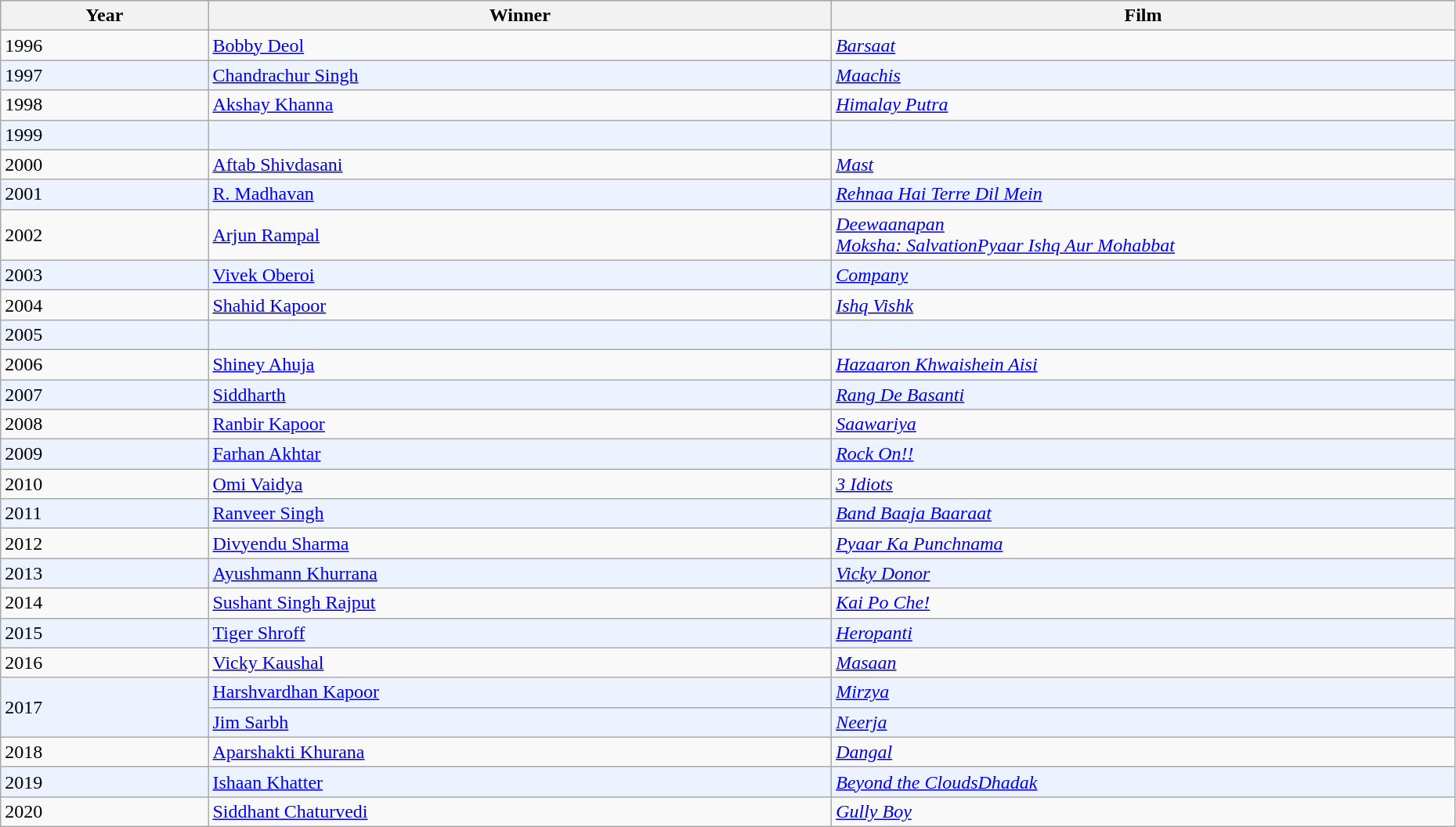<table class="wikitable" style="width:98%;">
<tr style="background:#bebebe;">
<th style="width:10%;">Year</th>
<th style="width:30%;">Winner</th>
<th style="width:30%;">Film</th>
</tr>
<tr>
<td>1996</td>
<td><a href='#'>Bobby Deol</a></td>
<td><em><a href='#'>Barsaat</a></em></td>
</tr>
<tr style="background:#edf3fe;">
<td>1997</td>
<td><a href='#'>Chandrachur Singh</a></td>
<td><em><a href='#'>Maachis</a></em></td>
</tr>
<tr>
<td>1998</td>
<td><a href='#'>Akshay Khanna</a></td>
<td><em><a href='#'>Himalay Putra</a></em></td>
</tr>
<tr style="background:#edf3fe;">
<td>1999</td>
<td></td>
<td></td>
</tr>
<tr>
<td>2000</td>
<td><a href='#'>Aftab Shivdasani</a></td>
<td><em><a href='#'>Mast</a></em></td>
</tr>
<tr style="background:#edf3fe;">
<td>2001</td>
<td><a href='#'>R. Madhavan</a></td>
<td><em><a href='#'>Rehnaa Hai Terre Dil Mein</a></em></td>
</tr>
<tr>
<td>2002</td>
<td><a href='#'>Arjun Rampal</a></td>
<td><em><a href='#'>Deewaanapan</a></em><br><em><a href='#'>Moksha: Salvation</a><a href='#'>Pyaar Ishq Aur Mohabbat</a></em></td>
</tr>
<tr style="background:#edf3fe;">
<td>2003</td>
<td><a href='#'>Vivek Oberoi</a></td>
<td><em><a href='#'>Company</a></em></td>
</tr>
<tr>
<td>2004</td>
<td><a href='#'>Shahid Kapoor</a></td>
<td><em><a href='#'>Ishq Vishk</a></em></td>
</tr>
<tr style="background:#edf3fe;">
<td>2005</td>
<td></td>
<td></td>
</tr>
<tr>
<td>2006</td>
<td><a href='#'>Shiney Ahuja</a></td>
<td><em><a href='#'>Hazaaron Khwaishein Aisi</a></em></td>
</tr>
<tr style="background:#edf3fe;">
<td>2007</td>
<td><a href='#'>Siddharth</a></td>
<td><em><a href='#'>Rang De Basanti</a></em></td>
</tr>
<tr>
<td>2008</td>
<td><a href='#'>Ranbir Kapoor</a></td>
<td><em><a href='#'>Saawariya</a></em></td>
</tr>
<tr style="background:#edf3fe;">
<td>2009</td>
<td><a href='#'>Farhan Akhtar</a></td>
<td><em><a href='#'>Rock On!!</a></em></td>
</tr>
<tr>
<td>2010</td>
<td><a href='#'>Omi Vaidya</a></td>
<td><em><a href='#'>3 Idiots</a></em></td>
</tr>
<tr style="background:#edf3fe;">
<td>2011</td>
<td><a href='#'>Ranveer Singh</a></td>
<td><em><a href='#'>Band Baaja Baaraat</a></em></td>
</tr>
<tr>
<td>2012</td>
<td><a href='#'>Divyendu Sharma</a></td>
<td><em><a href='#'>Pyaar Ka Punchnama</a></em></td>
</tr>
<tr style="background:#edf3fe;">
<td>2013</td>
<td><a href='#'>Ayushmann Khurrana</a></td>
<td><em><a href='#'>Vicky Donor</a></em></td>
</tr>
<tr>
<td>2014</td>
<td><a href='#'>Sushant Singh Rajput</a></td>
<td><em><a href='#'>Kai Po Che!</a></em></td>
</tr>
<tr style="background:#edf3fe;">
<td>2015</td>
<td><a href='#'>Tiger Shroff</a></td>
<td><em><a href='#'>Heropanti</a></em></td>
</tr>
<tr>
<td>2016</td>
<td><a href='#'>Vicky Kaushal</a></td>
<td><em><a href='#'>Masaan</a></em></td>
</tr>
<tr style="background:#edf3fe;">
<td rowspan="2">2017</td>
<td><a href='#'>Harshvardhan Kapoor</a></td>
<td><em><a href='#'>Mirzya</a></em></td>
</tr>
<tr style="background:#edf3fe;">
<td><a href='#'>Jim Sarbh</a></td>
<td><em><a href='#'>Neerja</a></em></td>
</tr>
<tr>
<td>2018</td>
<td><a href='#'>Aparshakti Khurana</a></td>
<td><em><a href='#'>Dangal</a></em></td>
</tr>
<tr style="background:#edf3fe;">
<td>2019</td>
<td><a href='#'>Ishaan Khatter</a></td>
<td><em><a href='#'>Beyond the Clouds</a><a href='#'>Dhadak</a></em></td>
</tr>
<tr>
<td>2020</td>
<td><a href='#'>Siddhant Chaturvedi</a></td>
<td><em><a href='#'>Gully Boy</a></em></td>
</tr>
</table>
